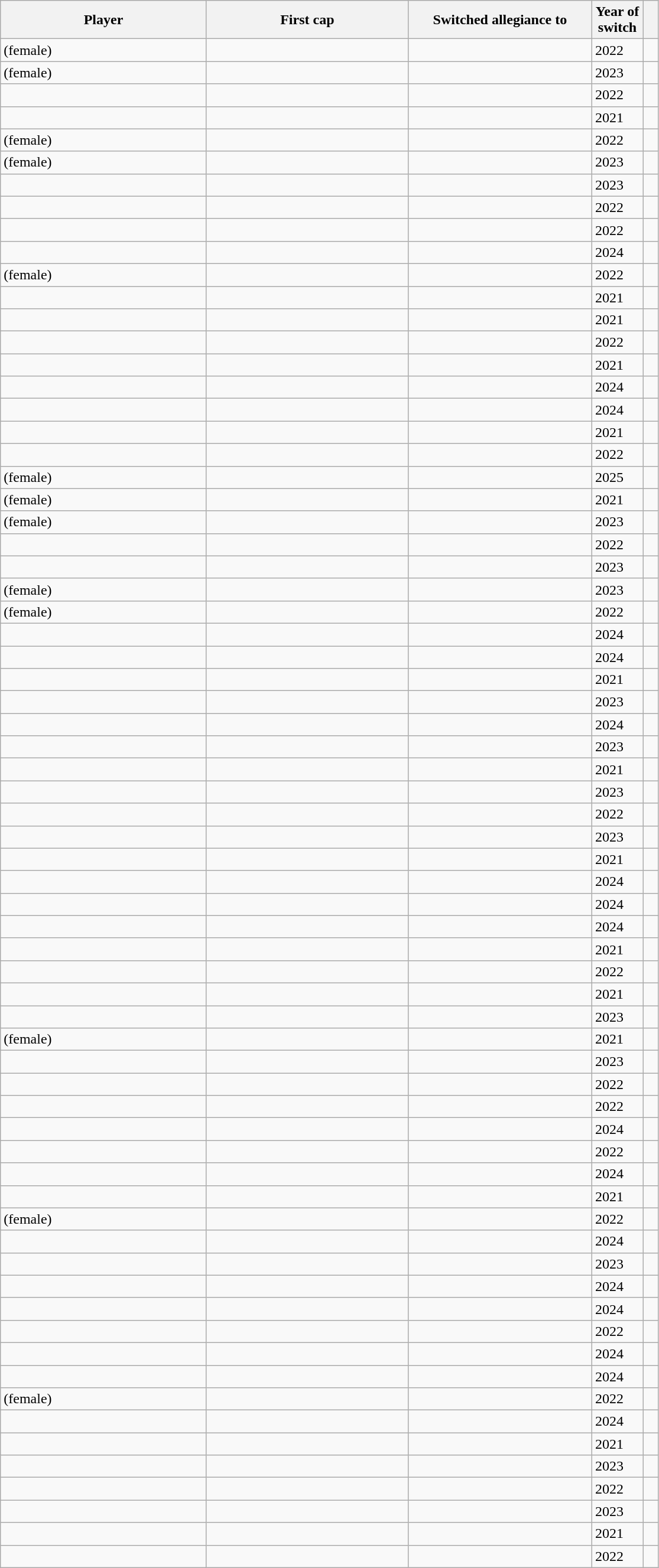<table class="wikitable sortable">
<tr>
<th width=225>Player</th>
<th width=220>First cap</th>
<th width=200>Switched allegiance to</th>
<th width=50>Year of switch</th>
<th width=10 class=unsortable></th>
</tr>
<tr>
<td> (female)</td>
<td></td>
<td></td>
<td>2022</td>
<td></td>
</tr>
<tr>
<td> (female)</td>
<td></td>
<td></td>
<td>2023</td>
<td></td>
</tr>
<tr>
<td></td>
<td></td>
<td></td>
<td>2022</td>
<td></td>
</tr>
<tr>
<td></td>
<td></td>
<td></td>
<td>2021</td>
<td></td>
</tr>
<tr>
<td> (female)</td>
<td></td>
<td></td>
<td>2022</td>
<td></td>
</tr>
<tr>
<td> (female)</td>
<td></td>
<td></td>
<td>2023</td>
<td></td>
</tr>
<tr>
<td></td>
<td></td>
<td></td>
<td>2023</td>
<td></td>
</tr>
<tr>
<td></td>
<td></td>
<td></td>
<td>2022</td>
<td></td>
</tr>
<tr>
<td></td>
<td></td>
<td></td>
<td>2022</td>
<td></td>
</tr>
<tr>
<td></td>
<td></td>
<td></td>
<td>2024</td>
<td></td>
</tr>
<tr>
<td>  (female)</td>
<td></td>
<td></td>
<td>2022</td>
<td></td>
</tr>
<tr>
<td></td>
<td></td>
<td></td>
<td>2021</td>
<td></td>
</tr>
<tr>
<td></td>
<td></td>
<td></td>
<td>2021</td>
<td></td>
</tr>
<tr>
<td></td>
<td></td>
<td></td>
<td>2022</td>
<td></td>
</tr>
<tr>
<td></td>
<td></td>
<td></td>
<td>2021</td>
<td></td>
</tr>
<tr>
<td></td>
<td></td>
<td></td>
<td>2024</td>
<td></td>
</tr>
<tr>
<td></td>
<td></td>
<td></td>
<td>2024</td>
<td></td>
</tr>
<tr>
<td></td>
<td></td>
<td></td>
<td>2021</td>
<td></td>
</tr>
<tr>
<td></td>
<td></td>
<td></td>
<td>2022</td>
<td></td>
</tr>
<tr>
<td> (female)</td>
<td></td>
<td></td>
<td>2025</td>
<td></td>
</tr>
<tr>
<td> (female)</td>
<td></td>
<td></td>
<td>2021</td>
<td></td>
</tr>
<tr>
<td> (female)</td>
<td></td>
<td></td>
<td>2023</td>
<td></td>
</tr>
<tr>
<td></td>
<td></td>
<td></td>
<td>2022</td>
<td></td>
</tr>
<tr>
<td></td>
<td></td>
<td></td>
<td>2023</td>
<td></td>
</tr>
<tr>
<td> (female)</td>
<td></td>
<td></td>
<td>2023</td>
<td></td>
</tr>
<tr>
<td> (female)</td>
<td></td>
<td></td>
<td>2022</td>
<td></td>
</tr>
<tr>
<td></td>
<td></td>
<td></td>
<td>2024</td>
<td></td>
</tr>
<tr>
<td></td>
<td></td>
<td></td>
<td>2024</td>
<td></td>
</tr>
<tr>
<td></td>
<td></td>
<td></td>
<td>2021</td>
<td></td>
</tr>
<tr>
<td></td>
<td></td>
<td></td>
<td>2023</td>
<td></td>
</tr>
<tr>
<td></td>
<td></td>
<td></td>
<td>2024</td>
<td></td>
</tr>
<tr>
<td></td>
<td></td>
<td></td>
<td>2023</td>
<td></td>
</tr>
<tr>
<td></td>
<td></td>
<td></td>
<td>2021</td>
<td></td>
</tr>
<tr>
<td></td>
<td></td>
<td></td>
<td>2023</td>
<td></td>
</tr>
<tr>
<td></td>
<td></td>
<td></td>
<td>2022</td>
<td></td>
</tr>
<tr>
<td></td>
<td></td>
<td></td>
<td>2023</td>
<td></td>
</tr>
<tr>
<td></td>
<td></td>
<td></td>
<td>2021</td>
<td></td>
</tr>
<tr>
<td></td>
<td></td>
<td></td>
<td>2024</td>
<td></td>
</tr>
<tr>
<td></td>
<td></td>
<td></td>
<td>2024</td>
<td></td>
</tr>
<tr>
<td></td>
<td></td>
<td></td>
<td>2024</td>
<td></td>
</tr>
<tr>
<td></td>
<td></td>
<td></td>
<td>2021</td>
<td></td>
</tr>
<tr>
<td></td>
<td></td>
<td></td>
<td>2022</td>
<td></td>
</tr>
<tr>
<td></td>
<td></td>
<td></td>
<td>2021</td>
<td></td>
</tr>
<tr>
<td></td>
<td></td>
<td></td>
<td>2023</td>
<td></td>
</tr>
<tr>
<td> (female)</td>
<td></td>
<td></td>
<td>2021</td>
<td></td>
</tr>
<tr>
<td></td>
<td></td>
<td></td>
<td>2023</td>
<td></td>
</tr>
<tr>
<td></td>
<td></td>
<td></td>
<td>2022</td>
<td></td>
</tr>
<tr>
<td></td>
<td></td>
<td></td>
<td>2022</td>
<td></td>
</tr>
<tr>
<td></td>
<td></td>
<td></td>
<td>2024</td>
<td></td>
</tr>
<tr>
<td></td>
<td></td>
<td></td>
<td>2022</td>
<td></td>
</tr>
<tr>
<td></td>
<td></td>
<td></td>
<td>2024</td>
<td></td>
</tr>
<tr>
<td></td>
<td></td>
<td></td>
<td>2021</td>
<td></td>
</tr>
<tr>
<td> (female)</td>
<td></td>
<td></td>
<td>2022</td>
<td></td>
</tr>
<tr>
<td></td>
<td></td>
<td></td>
<td>2024</td>
<td></td>
</tr>
<tr>
<td></td>
<td></td>
<td></td>
<td>2023</td>
<td></td>
</tr>
<tr>
<td></td>
<td></td>
<td></td>
<td>2024</td>
<td></td>
</tr>
<tr>
<td></td>
<td></td>
<td></td>
<td>2024</td>
<td></td>
</tr>
<tr>
<td></td>
<td></td>
<td></td>
<td>2022</td>
<td></td>
</tr>
<tr>
<td></td>
<td></td>
<td></td>
<td>2024</td>
<td></td>
</tr>
<tr>
<td></td>
<td></td>
<td></td>
<td>2024</td>
<td></td>
</tr>
<tr>
<td> (female)</td>
<td></td>
<td></td>
<td>2022</td>
<td></td>
</tr>
<tr>
<td></td>
<td></td>
<td></td>
<td>2024</td>
<td></td>
</tr>
<tr>
<td></td>
<td></td>
<td></td>
<td>2021</td>
<td></td>
</tr>
<tr>
<td></td>
<td></td>
<td></td>
<td>2023</td>
<td></td>
</tr>
<tr>
<td></td>
<td></td>
<td></td>
<td>2022</td>
<td></td>
</tr>
<tr>
<td></td>
<td></td>
<td></td>
<td>2023</td>
<td></td>
</tr>
<tr>
<td></td>
<td></td>
<td></td>
<td>2021</td>
<td></td>
</tr>
<tr>
<td></td>
<td></td>
<td></td>
<td>2022</td>
<td></td>
</tr>
</table>
